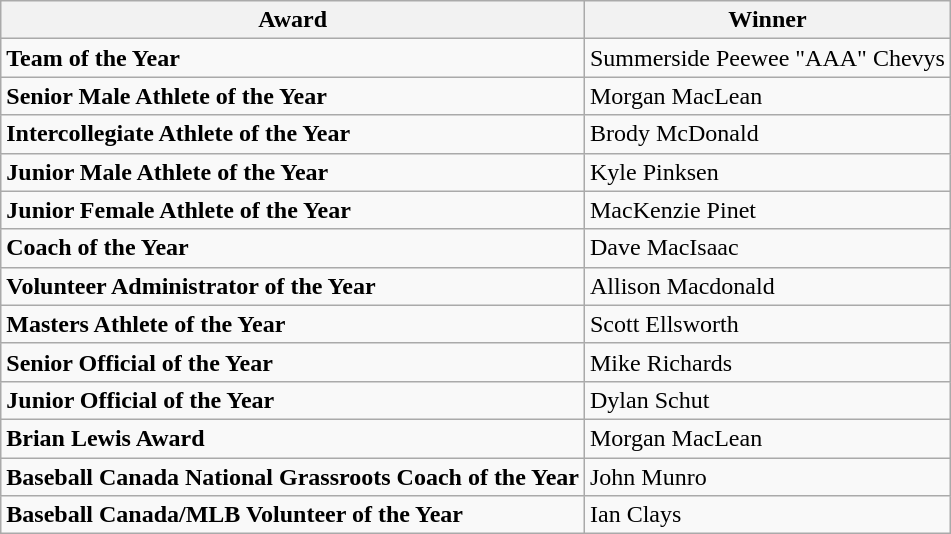<table class="wikitable">
<tr>
<th>Award</th>
<th>Winner</th>
</tr>
<tr>
<td><strong>Team of the Year</strong></td>
<td>Summerside Peewee "AAA" Chevys</td>
</tr>
<tr>
<td><strong>Senior Male Athlete of the Year</strong></td>
<td>Morgan MacLean</td>
</tr>
<tr>
<td><strong>Intercollegiate Athlete of the Year</strong></td>
<td>Brody McDonald</td>
</tr>
<tr>
<td><strong>Junior Male Athlete of the Year</strong></td>
<td>Kyle Pinksen</td>
</tr>
<tr>
<td><strong>Junior Female Athlete of the Year</strong></td>
<td>MacKenzie Pinet</td>
</tr>
<tr>
<td><strong>Coach of the Year</strong></td>
<td>Dave MacIsaac</td>
</tr>
<tr>
<td><strong>Volunteer Administrator of the Year</strong></td>
<td>Allison Macdonald</td>
</tr>
<tr>
<td><strong>Masters Athlete of the Year</strong></td>
<td>Scott Ellsworth</td>
</tr>
<tr>
<td><strong>Senior Official of the Year</strong></td>
<td>Mike Richards</td>
</tr>
<tr>
<td><strong>Junior Official of the Year</strong></td>
<td>Dylan Schut</td>
</tr>
<tr>
<td><strong>Brian Lewis Award</strong></td>
<td>Morgan MacLean</td>
</tr>
<tr>
<td><strong>Baseball Canada National Grassroots Coach of the Year</strong></td>
<td>John Munro</td>
</tr>
<tr>
<td><strong>Baseball Canada/MLB Volunteer of the Year</strong></td>
<td>Ian Clays</td>
</tr>
</table>
